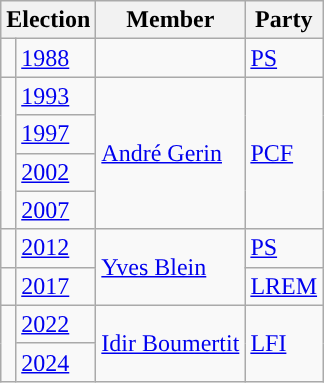<table class="wikitable">
<tr>
<th colspan=2>Election</th>
<th>Member</th>
<th>Party</th>
</tr>
<tr>
<td style="background-color: "></td>
<td><a href='#'>1988</a></td>
<td></td>
<td><a href='#'>PS</a></td>
</tr>
<tr>
<td rowspan="4" style="background-color: "></td>
<td><a href='#'>1993</a></td>
<td rowspan="4"><a href='#'>André Gerin</a></td>
<td rowspan="4"><a href='#'>PCF</a></td>
</tr>
<tr>
<td><a href='#'>1997</a></td>
</tr>
<tr>
<td><a href='#'>2002</a></td>
</tr>
<tr>
<td><a href='#'>2007</a></td>
</tr>
<tr>
<td style="background-color: "></td>
<td><a href='#'>2012</a></td>
<td rowspan="2"><a href='#'>Yves Blein</a></td>
<td><a href='#'>PS</a></td>
</tr>
<tr>
<td style="background-color: "></td>
<td><a href='#'>2017</a></td>
<td><a href='#'>LREM</a></td>
</tr>
<tr>
<td rowspan="2" style="background-color: "></td>
<td><a href='#'>2022</a></td>
<td rowspan="2"><a href='#'>Idir Boumertit</a></td>
<td rowspan="2"><a href='#'>LFI</a></td>
</tr>
<tr>
<td><a href='#'>2024</a></td>
</tr>
</table>
